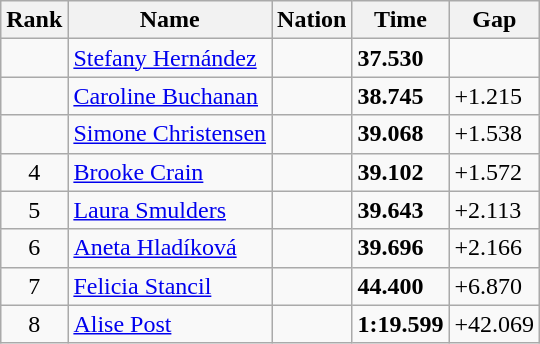<table class=wikitable sortable style=text-align:center>
<tr>
<th>Rank</th>
<th>Name</th>
<th>Nation</th>
<th>Time</th>
<th>Gap</th>
</tr>
<tr>
<td></td>
<td align=left><a href='#'>Stefany Hernández</a></td>
<td align=left></td>
<td align=left><strong>37.530</strong></td>
<td align=left></td>
</tr>
<tr>
<td></td>
<td align=left><a href='#'>Caroline Buchanan</a></td>
<td align=left></td>
<td align=left><strong>38.745</strong></td>
<td align=left>+1.215</td>
</tr>
<tr>
<td></td>
<td align=left><a href='#'>Simone Christensen</a></td>
<td align=left></td>
<td align=left><strong>39.068</strong></td>
<td align=left>+1.538</td>
</tr>
<tr>
<td>4</td>
<td align=left><a href='#'>Brooke Crain</a></td>
<td align=left></td>
<td align=left><strong>39.102</strong></td>
<td align=left>+1.572</td>
</tr>
<tr>
<td>5</td>
<td align=left><a href='#'>Laura Smulders</a></td>
<td align=left></td>
<td align=left><strong>39.643</strong></td>
<td align=left>+2.113</td>
</tr>
<tr>
<td>6</td>
<td align=left><a href='#'>Aneta Hladíková</a></td>
<td align=left></td>
<td align=left><strong>39.696</strong></td>
<td align=left>+2.166</td>
</tr>
<tr>
<td>7</td>
<td align=left><a href='#'>Felicia Stancil</a></td>
<td align=left></td>
<td align=left><strong>44.400</strong></td>
<td align=left>+6.870</td>
</tr>
<tr>
<td>8</td>
<td align=left><a href='#'>Alise Post</a></td>
<td align=left></td>
<td align=left><strong>1:19.599</strong></td>
<td align=left>+42.069</td>
</tr>
</table>
